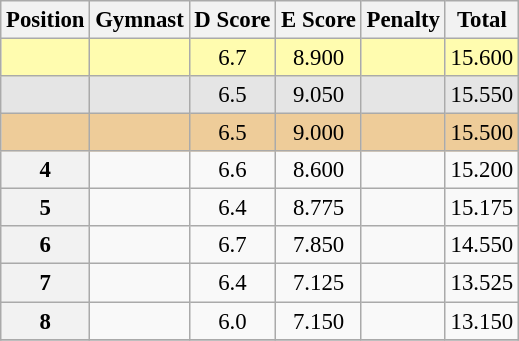<table class="wikitable sortable" style="text-align:center; font-size:95%">
<tr>
<th>Position</th>
<th>Gymnast</th>
<th>D Score</th>
<th>E Score</th>
<th>Penalty</th>
<th>Total</th>
</tr>
<tr bgcolor=fffcaf>
<td></td>
<td align=left></td>
<td>6.7</td>
<td>8.900</td>
<td></td>
<td>15.600</td>
</tr>
<tr bgcolor=e5e5e5>
<td></td>
<td align=left></td>
<td>6.5</td>
<td>9.050</td>
<td></td>
<td>15.550</td>
</tr>
<tr bgcolor=eecc99>
<td></td>
<td align=left></td>
<td>6.5</td>
<td>9.000</td>
<td></td>
<td>15.500</td>
</tr>
<tr>
<th><strong>4</strong></th>
<td align=left></td>
<td>6.6</td>
<td>8.600</td>
<td></td>
<td>15.200</td>
</tr>
<tr>
<th><strong>5</strong></th>
<td align=left></td>
<td>6.4</td>
<td>8.775</td>
<td></td>
<td>15.175</td>
</tr>
<tr>
<th><strong>6</strong></th>
<td align=left></td>
<td>6.7</td>
<td>7.850</td>
<td></td>
<td>14.550</td>
</tr>
<tr>
<th><strong>7</strong></th>
<td align=left></td>
<td>6.4</td>
<td>7.125</td>
<td></td>
<td>13.525</td>
</tr>
<tr>
<th><strong>8</strong></th>
<td align=left></td>
<td>6.0</td>
<td>7.150</td>
<td></td>
<td>13.150</td>
</tr>
<tr>
</tr>
</table>
